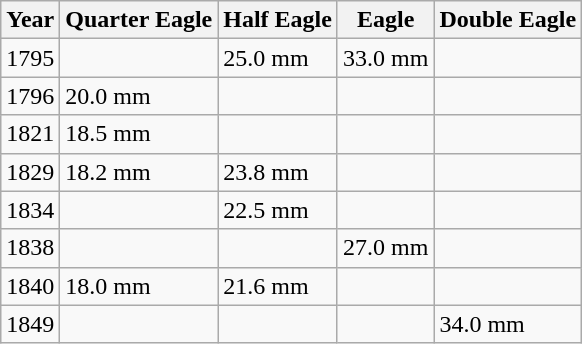<table class="wikitable">
<tr>
<th>Year</th>
<th>Quarter Eagle</th>
<th>Half Eagle</th>
<th>Eagle</th>
<th>Double Eagle</th>
</tr>
<tr>
<td>1795</td>
<td></td>
<td>25.0 mm</td>
<td>33.0 mm</td>
<td></td>
</tr>
<tr>
<td>1796</td>
<td>20.0 mm</td>
<td></td>
<td></td>
<td></td>
</tr>
<tr>
<td>1821</td>
<td>18.5 mm</td>
<td></td>
<td></td>
<td></td>
</tr>
<tr>
<td>1829</td>
<td>18.2 mm</td>
<td>23.8 mm</td>
<td></td>
<td></td>
</tr>
<tr>
<td>1834</td>
<td></td>
<td>22.5 mm</td>
<td></td>
<td></td>
</tr>
<tr>
<td>1838</td>
<td></td>
<td></td>
<td>27.0 mm</td>
<td></td>
</tr>
<tr>
<td>1840</td>
<td>18.0 mm</td>
<td>21.6 mm</td>
<td></td>
<td></td>
</tr>
<tr>
<td>1849</td>
<td></td>
<td></td>
<td></td>
<td>34.0 mm</td>
</tr>
</table>
